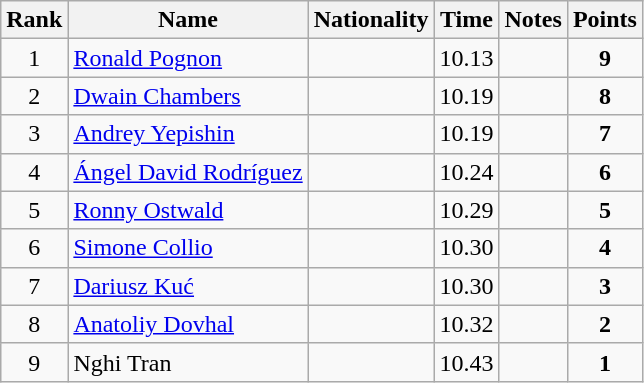<table class="wikitable sortable" style="text-align:center">
<tr>
<th>Rank</th>
<th>Name</th>
<th>Nationality</th>
<th>Time</th>
<th>Notes</th>
<th>Points</th>
</tr>
<tr>
<td>1</td>
<td align=left><a href='#'>Ronald Pognon</a></td>
<td align=left></td>
<td>10.13</td>
<td></td>
<td><strong>9</strong></td>
</tr>
<tr>
<td>2</td>
<td align=left><a href='#'>Dwain Chambers</a></td>
<td align=left></td>
<td>10.19</td>
<td></td>
<td><strong>8</strong></td>
</tr>
<tr>
<td>3</td>
<td align=left><a href='#'>Andrey Yepishin</a></td>
<td align=left></td>
<td>10.19</td>
<td></td>
<td><strong>7</strong></td>
</tr>
<tr>
<td>4</td>
<td align=left><a href='#'>Ángel David Rodríguez</a></td>
<td align=left></td>
<td>10.24</td>
<td></td>
<td><strong>6</strong></td>
</tr>
<tr>
<td>5</td>
<td align=left><a href='#'>Ronny Ostwald</a></td>
<td align=left></td>
<td>10.29</td>
<td></td>
<td><strong>5</strong></td>
</tr>
<tr>
<td>6</td>
<td align=left><a href='#'>Simone Collio</a></td>
<td align=left></td>
<td>10.30</td>
<td></td>
<td><strong>4</strong></td>
</tr>
<tr>
<td>7</td>
<td align=left><a href='#'>Dariusz Kuć</a></td>
<td align=left></td>
<td>10.30</td>
<td></td>
<td><strong>3</strong></td>
</tr>
<tr>
<td>8</td>
<td align=left><a href='#'>Anatoliy Dovhal</a></td>
<td align=left></td>
<td>10.32</td>
<td></td>
<td><strong>2</strong></td>
</tr>
<tr>
<td>9</td>
<td align=left>Nghi Tran</td>
<td align=left></td>
<td>10.43</td>
<td></td>
<td><strong>1</strong></td>
</tr>
</table>
